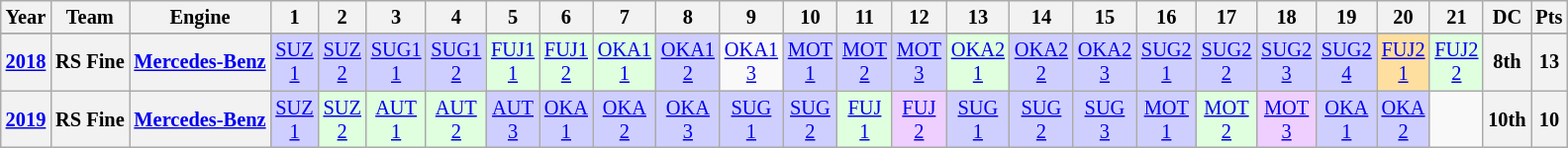<table class="wikitable" style="text-align:center; font-size:85%">
<tr>
<th>Year</th>
<th>Team</th>
<th>Engine</th>
<th>1</th>
<th>2</th>
<th>3</th>
<th>4</th>
<th>5</th>
<th>6</th>
<th>7</th>
<th>8</th>
<th>9</th>
<th>10</th>
<th>11</th>
<th>12</th>
<th>13</th>
<th>14</th>
<th>15</th>
<th>16</th>
<th>17</th>
<th>18</th>
<th>19</th>
<th>20</th>
<th>21</th>
<th>DC</th>
<th>Pts</th>
</tr>
<tr>
</tr>
<tr>
<th><a href='#'>2018</a></th>
<th>RS Fine</th>
<th><a href='#'>Mercedes-Benz</a></th>
<td style="background:#cfcfff;"><a href='#'>SUZ<br>1</a><br></td>
<td style="background:#cfcfff;"><a href='#'>SUZ<br>2</a><br></td>
<td style="background:#cfcfff;"><a href='#'>SUG1<br>1</a><br></td>
<td style="background:#cfcfff;"><a href='#'>SUG1<br>2</a><br></td>
<td style="background:#dfffdf;"><a href='#'>FUJ1<br>1</a><br></td>
<td style="background:#dfffdf;"><a href='#'>FUJ1<br>2</a><br></td>
<td style="background:#dfffdf;"><a href='#'>OKA1<br>1</a><br></td>
<td style="background:#cfcfff;"><a href='#'>OKA1<br>2</a><br></td>
<td style="background:#;"><a href='#'>OKA1<br>3</a><br></td>
<td style="background:#cfcfff;"><a href='#'>MOT<br>1</a><br></td>
<td style="background:#cfcfff;"><a href='#'>MOT<br>2</a><br></td>
<td style="background:#cfcfff;"><a href='#'>MOT<br>3</a><br></td>
<td style="background:#dfffdf;"><a href='#'>OKA2<br>1</a><br></td>
<td style="background:#cfcfff;"><a href='#'>OKA2<br>2</a><br></td>
<td style="background:#cfcfff;"><a href='#'>OKA2<br>3</a><br></td>
<td style="background:#cfcfff;"><a href='#'>SUG2<br>1</a><br></td>
<td style="background:#cfcfff;"><a href='#'>SUG2<br>2</a><br></td>
<td style="background:#cfcfff;"><a href='#'>SUG2<br>3</a><br></td>
<td style="background:#cfcfff;"><a href='#'>SUG2<br>4</a><br></td>
<td style="background:#ffdf9f;"><a href='#'>FUJ2<br>1</a><br></td>
<td style="background:#dfffdf;"><a href='#'>FUJ2<br>2</a><br></td>
<th>8th</th>
<th>13</th>
</tr>
<tr>
<th><a href='#'>2019</a></th>
<th nowrap>RS Fine</th>
<th nowrap><a href='#'>Mercedes-Benz</a></th>
<td style="background:#cfcfff;"><a href='#'>SUZ<br>1</a><br></td>
<td style="background:#dfffdf;"><a href='#'>SUZ<br>2</a><br></td>
<td style="background:#dfffdf;"><a href='#'>AUT<br>1</a><br></td>
<td style="background:#dfffdf;"><a href='#'>AUT<br>2</a><br></td>
<td style="background:#cfcfff;"><a href='#'>AUT<br>3</a><br></td>
<td style="background:#cfcfff;"><a href='#'>OKA<br>1</a><br></td>
<td style="background:#cfcfff;"><a href='#'>OKA<br>2</a><br></td>
<td style="background:#cfcfff;"><a href='#'>OKA<br>3</a><br></td>
<td style="background:#cfcfff;"><a href='#'>SUG<br>1</a><br></td>
<td style="background:#cfcfff;"><a href='#'>SUG<br>2</a><br></td>
<td style="background:#dfffdf;"><a href='#'>FUJ<br>1</a><br></td>
<td style="background:#efcfff;"><a href='#'>FUJ<br>2</a><br></td>
<td style="background:#cfcfff;"><a href='#'>SUG<br>1</a><br></td>
<td style="background:#cfcfff;"><a href='#'>SUG<br>2</a><br></td>
<td style="background:#cfcfff;"><a href='#'>SUG<br>3</a><br></td>
<td style="background:#cfcfff;"><a href='#'>MOT<br>1</a><br></td>
<td style="background:#dfffdf;"><a href='#'>MOT<br>2</a><br></td>
<td style="background:#efcfff;"><a href='#'>MOT<br>3</a><br></td>
<td style="background:#cfcfff;"><a href='#'>OKA<br>1</a><br></td>
<td style="background:#cfcfff;"><a href='#'>OKA<br>2</a><br></td>
<td></td>
<th>10th</th>
<th>10</th>
</tr>
</table>
